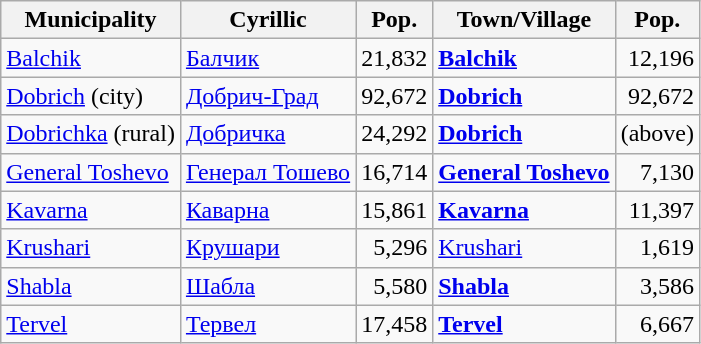<table class="wikitable sortable">
<tr>
<th>Municipality</th>
<th>Cyrillic</th>
<th>Pop.</th>
<th>Town/Village</th>
<th>Pop.</th>
</tr>
<tr>
<td><a href='#'>Balchik</a></td>
<td><a href='#'>Балчик</a></td>
<td align="right">21,832</td>
<td><strong><a href='#'>Balchik</a></strong></td>
<td align="right">12,196</td>
</tr>
<tr>
<td><a href='#'>Dobrich</a> (city)</td>
<td><a href='#'>Добрич-Град</a></td>
<td align="right">92,672</td>
<td><strong><a href='#'>Dobrich</a></strong></td>
<td align="right">92,672</td>
</tr>
<tr>
<td><a href='#'>Dobrichka</a> (rural)</td>
<td><a href='#'>Добричка</a></td>
<td align="right">24,292</td>
<td><strong><a href='#'>Dobrich</a></strong></td>
<td align="right">(above)</td>
</tr>
<tr>
<td><a href='#'>General Toshevo</a></td>
<td><a href='#'>Генерал Тошево</a></td>
<td align="right">16,714</td>
<td><strong><a href='#'>General Toshevo</a></strong></td>
<td align="right">7,130</td>
</tr>
<tr>
<td><a href='#'>Kavarna</a></td>
<td><a href='#'>Каварна</a></td>
<td align="right">15,861</td>
<td><strong><a href='#'>Kavarna</a></strong></td>
<td align="right">11,397</td>
</tr>
<tr>
<td><a href='#'>Krushari</a></td>
<td><a href='#'>Крушари</a></td>
<td align="right">5,296</td>
<td><a href='#'>Krushari</a></td>
<td align="right">1,619</td>
</tr>
<tr>
<td><a href='#'>Shabla</a></td>
<td><a href='#'>Шабла</a></td>
<td align="right">5,580</td>
<td><strong><a href='#'>Shabla</a></strong></td>
<td align="right">3,586</td>
</tr>
<tr>
<td><a href='#'>Tervel</a></td>
<td><a href='#'>Тервел</a></td>
<td align="right">17,458</td>
<td><strong><a href='#'>Tervel</a></strong></td>
<td align="right">6,667</td>
</tr>
</table>
